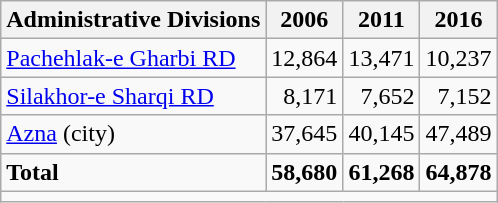<table class="wikitable">
<tr>
<th>Administrative Divisions</th>
<th>2006</th>
<th>2011</th>
<th>2016</th>
</tr>
<tr>
<td><a href='#'>Pachehlak-e Gharbi RD</a></td>
<td style="text-align: right;">12,864</td>
<td style="text-align: right;">13,471</td>
<td style="text-align: right;">10,237</td>
</tr>
<tr>
<td><a href='#'>Silakhor-e Sharqi RD</a></td>
<td style="text-align: right;">8,171</td>
<td style="text-align: right;">7,652</td>
<td style="text-align: right;">7,152</td>
</tr>
<tr>
<td><a href='#'>Azna</a> (city)</td>
<td style="text-align: right;">37,645</td>
<td style="text-align: right;">40,145</td>
<td style="text-align: right;">47,489</td>
</tr>
<tr>
<td><strong>Total</strong></td>
<td style="text-align: right;"><strong>58,680</strong></td>
<td style="text-align: right;"><strong>61,268</strong></td>
<td style="text-align: right;"><strong>64,878</strong></td>
</tr>
<tr>
<td colspan=4></td>
</tr>
</table>
